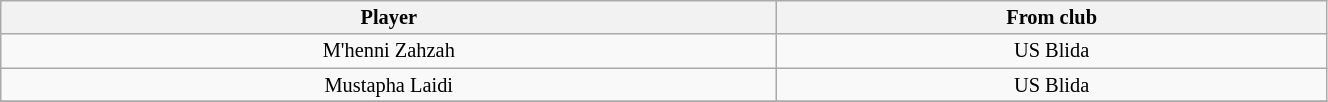<table class="wikitable sortable" style="width:70%; text-align:center; font-size:85%; text-align:centre;">
<tr>
<th>Player</th>
<th>From club</th>
</tr>
<tr>
<td>M'henni Zahzah</td>
<td>US Blida</td>
</tr>
<tr>
<td>Mustapha Laidi</td>
<td>US Blida</td>
</tr>
<tr>
</tr>
</table>
